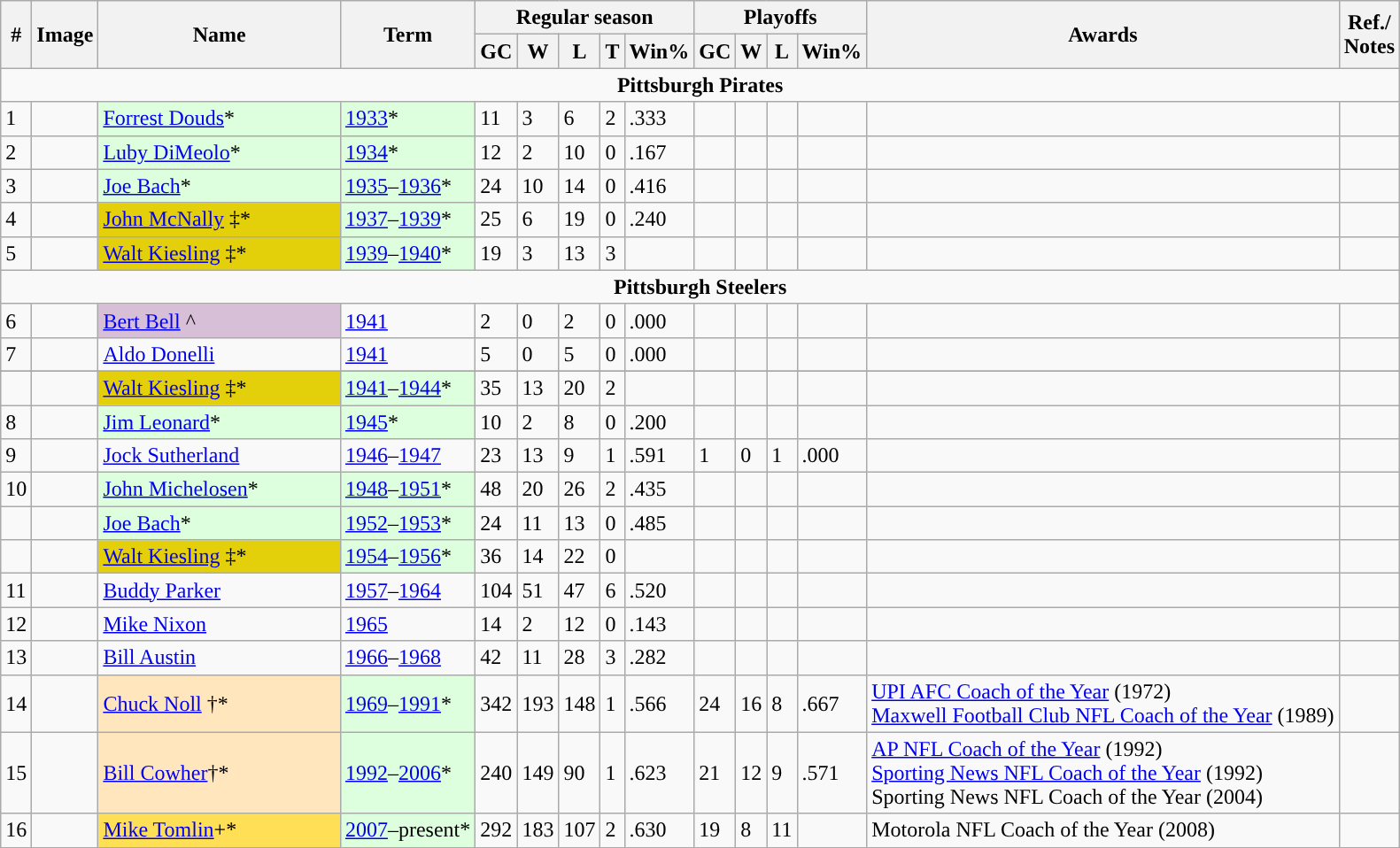<table class="wikitable">
<tr>
<th rowspan="2">#</th>
<th rowspan="2">Image</th>
<th rowspan="2" scope="col" width="175">Name</th>
<th rowspan="2">Term</th>
<th colspan="5">Regular season</th>
<th colspan="4">Playoffs</th>
<th rowspan="2">Awards</th>
<th rowspan="2">Ref./<br>Notes</th>
</tr>
<tr>
<th>GC</th>
<th>W</th>
<th>L</th>
<th>T</th>
<th>Win%</th>
<th>GC</th>
<th>W</th>
<th>L</th>
<th>Win%</th>
</tr>
<tr>
<td align="center" colspan="19"><strong>Pittsburgh Pirates</strong></td>
</tr>
<tr>
<td>1</td>
<td></td>
<td style="background-color:#ddffdd"><a href='#'>Forrest Douds</a>*</td>
<td style="background-color:#ddffdd"><a href='#'>1933</a>*</td>
<td>11</td>
<td>3</td>
<td>6</td>
<td>2</td>
<td>.333</td>
<td></td>
<td></td>
<td></td>
<td></td>
<td></td>
<td></td>
</tr>
<tr>
<td>2</td>
<td></td>
<td style="background-color:#ddffdd"><a href='#'>Luby DiMeolo</a>*</td>
<td style="background-color:#ddffdd"><a href='#'>1934</a>*</td>
<td>12</td>
<td>2</td>
<td>10</td>
<td>0</td>
<td>.167</td>
<td></td>
<td></td>
<td></td>
<td></td>
<td></td>
<td></td>
</tr>
<tr>
<td>3</td>
<td></td>
<td style="background-color:#ddffdd"><a href='#'>Joe Bach</a>*</td>
<td style="background-color:#ddffdd"><a href='#'>1935</a>–<a href='#'>1936</a>*</td>
<td>24</td>
<td>10</td>
<td>14</td>
<td>0</td>
<td>.416</td>
<td></td>
<td></td>
<td></td>
<td></td>
<td></td>
<td></td>
</tr>
<tr>
<td>4</td>
<td></td>
<td style="background-color:#E4D00A"><a href='#'>John McNally</a> ‡*</td>
<td style="background-color:#ddffdd"><a href='#'>1937</a>–<a href='#'>1939</a>*</td>
<td>25</td>
<td>6</td>
<td>19</td>
<td>0</td>
<td>.240</td>
<td></td>
<td></td>
<td></td>
<td></td>
<td></td>
<td></td>
</tr>
<tr>
<td>5</td>
<td></td>
<td style="background-color:#E4D00A"><a href='#'>Walt Kiesling</a> ‡*</td>
<td style="background-color:#ddffdd"><a href='#'>1939</a>–<a href='#'>1940</a>*</td>
<td>19</td>
<td>3</td>
<td>13</td>
<td>3</td>
<td></td>
<td></td>
<td></td>
<td></td>
<td></td>
<td></td>
<td> </td>
</tr>
<tr>
<td align="center" colspan="19"><strong>Pittsburgh Steelers</strong></td>
</tr>
<tr>
<td>6</td>
<td></td>
<td style="background-color:#D8BFD8"><a href='#'>Bert Bell</a> ^</td>
<td><a href='#'>1941</a></td>
<td>2</td>
<td>0</td>
<td>2</td>
<td>0</td>
<td>.000</td>
<td></td>
<td></td>
<td></td>
<td></td>
<td></td>
<td></td>
</tr>
<tr>
<td>7</td>
<td></td>
<td><a href='#'>Aldo Donelli</a></td>
<td><a href='#'>1941</a></td>
<td>5</td>
<td>0</td>
<td>5</td>
<td>0</td>
<td>.000</td>
<td></td>
<td></td>
<td></td>
<td></td>
<td></td>
<td></td>
</tr>
<tr>
</tr>
<tr>
<td></td>
<td></td>
<td style="background-color:#E4D00A"><a href='#'>Walt Kiesling</a> ‡*</td>
<td style="background-color:#ddffdd"><a href='#'>1941</a>–<a href='#'>1944</a>*</td>
<td>35</td>
<td>13</td>
<td>20</td>
<td>2</td>
<td></td>
<td></td>
<td></td>
<td></td>
<td></td>
<td></td>
<td> </td>
</tr>
<tr>
<td>8</td>
<td></td>
<td style="background-color:#ddffdd"><a href='#'>Jim Leonard</a>*</td>
<td style="background-color:#ddffdd"><a href='#'>1945</a>*</td>
<td>10</td>
<td>2</td>
<td>8</td>
<td>0</td>
<td>.200</td>
<td></td>
<td></td>
<td></td>
<td></td>
<td></td>
<td></td>
</tr>
<tr>
<td>9</td>
<td></td>
<td><a href='#'>Jock Sutherland</a></td>
<td><a href='#'>1946</a>–<a href='#'>1947</a></td>
<td>23</td>
<td>13</td>
<td>9</td>
<td>1</td>
<td>.591</td>
<td>1</td>
<td>0</td>
<td>1</td>
<td>.000</td>
<td></td>
<td></td>
</tr>
<tr>
<td>10</td>
<td></td>
<td style="background-color:#ddffdd"><a href='#'>John Michelosen</a>*</td>
<td style="background-color:#ddffdd"><a href='#'>1948</a>–<a href='#'>1951</a>*</td>
<td>48</td>
<td>20</td>
<td>26</td>
<td>2</td>
<td>.435</td>
<td></td>
<td></td>
<td></td>
<td></td>
<td></td>
<td></td>
</tr>
<tr>
<td></td>
<td></td>
<td style="background-color:#ddffdd"><a href='#'>Joe Bach</a>*</td>
<td style="background-color:#ddffdd"><a href='#'>1952</a>–<a href='#'>1953</a>*</td>
<td>24</td>
<td>11</td>
<td>13</td>
<td>0</td>
<td>.485</td>
<td></td>
<td></td>
<td></td>
<td></td>
<td></td>
<td></td>
</tr>
<tr>
<td></td>
<td></td>
<td style="background-color:#E4D00A"><a href='#'>Walt Kiesling</a> ‡*</td>
<td style="background-color:#ddffdd"><a href='#'>1954</a>–<a href='#'>1956</a>*</td>
<td>36</td>
<td>14</td>
<td>22</td>
<td>0</td>
<td></td>
<td></td>
<td></td>
<td></td>
<td></td>
<td></td>
<td></td>
</tr>
<tr>
<td>11</td>
<td></td>
<td><a href='#'>Buddy Parker</a></td>
<td><a href='#'>1957</a>–<a href='#'>1964</a></td>
<td>104</td>
<td>51</td>
<td>47</td>
<td>6</td>
<td>.520</td>
<td></td>
<td></td>
<td></td>
<td></td>
<td></td>
<td></td>
</tr>
<tr>
<td>12</td>
<td></td>
<td><a href='#'>Mike Nixon</a></td>
<td><a href='#'>1965</a></td>
<td>14</td>
<td>2</td>
<td>12</td>
<td>0</td>
<td>.143</td>
<td></td>
<td></td>
<td></td>
<td></td>
<td></td>
<td></td>
</tr>
<tr>
<td>13</td>
<td></td>
<td><a href='#'>Bill Austin</a></td>
<td><a href='#'>1966</a>–<a href='#'>1968</a></td>
<td>42</td>
<td>11</td>
<td>28</td>
<td>3</td>
<td>.282</td>
<td></td>
<td></td>
<td></td>
<td></td>
<td></td>
<td></td>
</tr>
<tr>
<td>14</td>
<td></td>
<td style="background: #FFE6BD;"><a href='#'>Chuck Noll</a> †*</td>
<td style="background-color:#ddffdd"><a href='#'>1969</a>–<a href='#'>1991</a>*</td>
<td>342</td>
<td>193</td>
<td>148</td>
<td>1</td>
<td>.566</td>
<td>24</td>
<td>16</td>
<td>8</td>
<td>.667</td>
<td><a href='#'>UPI AFC Coach of the Year</a> (1972)<br><a href='#'>Maxwell Football Club NFL Coach of the Year</a> (1989)</td>
<td></td>
</tr>
<tr>
<td>15</td>
<td></td>
<td style="background-color:#FFE6BD;"><a href='#'>Bill Cowher</a>†*</td>
<td style="background-color:#ddffdd"><a href='#'>1992</a>–<a href='#'>2006</a>*</td>
<td>240</td>
<td>149</td>
<td>90</td>
<td>1</td>
<td>.623</td>
<td>21</td>
<td>12</td>
<td>9</td>
<td>.571</td>
<td><a href='#'>AP NFL Coach of the Year</a> (1992)<br><a href='#'>Sporting News NFL Coach of the Year</a> (1992)<br>Sporting News NFL Coach of the Year (2004)</td>
<td></td>
</tr>
<tr>
<td>16</td>
<td></td>
<td style="background-color:#ffdf55"><a href='#'>Mike Tomlin</a>+*</td>
<td style="background-color:#ddffdd"><a href='#'>2007</a>–present*</td>
<td>292</td>
<td>183</td>
<td>107</td>
<td>2</td>
<td>.630</td>
<td>19</td>
<td>8</td>
<td>11</td>
<td></td>
<td>Motorola NFL Coach of the Year (2008)</td>
<td></td>
</tr>
</table>
